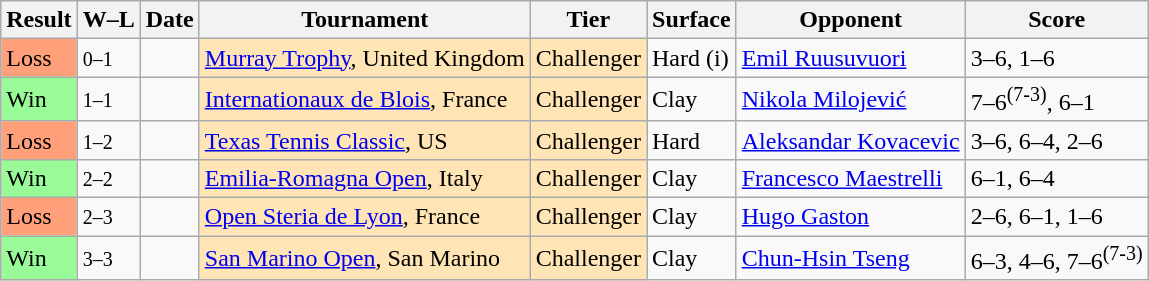<table class="sortable wikitable">
<tr>
<th>Result</th>
<th class="unsortable">W–L</th>
<th>Date</th>
<th>Tournament</th>
<th>Tier</th>
<th>Surface</th>
<th>Opponent</th>
<th class="unsortable">Score</th>
</tr>
<tr>
<td bgcolor=FFA07A>Loss</td>
<td><small>0–1</small></td>
<td><a href='#'></a></td>
<td style="background:moccasin;"><a href='#'>Murray Trophy</a>, United Kingdom</td>
<td style="background:moccasin;">Challenger</td>
<td>Hard (i)</td>
<td> <a href='#'>Emil Ruusuvuori</a></td>
<td>3–6, 1–6</td>
</tr>
<tr>
<td bgcolor=98FB98>Win</td>
<td><small>1–1</small></td>
<td><a href='#'></a></td>
<td style="background:moccasin;"><a href='#'>Internationaux de Blois</a>, France</td>
<td style="background:moccasin;">Challenger</td>
<td>Clay</td>
<td> <a href='#'>Nikola Milojević</a></td>
<td>7–6<sup>(7-3)</sup>, 6–1</td>
</tr>
<tr>
<td bgcolor=FFA07A>Loss</td>
<td><small>1–2</small></td>
<td><a href='#'></a></td>
<td style="background:moccasin;"><a href='#'>Texas Tennis Classic</a>, US</td>
<td style="background:moccasin;">Challenger</td>
<td>Hard</td>
<td> <a href='#'>Aleksandar Kovacevic</a></td>
<td>3–6, 6–4, 2–6</td>
</tr>
<tr>
<td bgcolor=98FB98>Win</td>
<td><small>2–2</small></td>
<td><a href='#'></a></td>
<td style="background:moccasin;"><a href='#'>Emilia-Romagna Open</a>, Italy</td>
<td style="background:moccasin;">Challenger</td>
<td>Clay</td>
<td> <a href='#'>Francesco Maestrelli</a></td>
<td>6–1, 6–4</td>
</tr>
<tr>
<td bgcolor=FFA07A>Loss</td>
<td><small>2–3</small></td>
<td><a href='#'></a></td>
<td style="background:moccasin;"><a href='#'>Open Steria de Lyon</a>, France</td>
<td style="background:moccasin;">Challenger</td>
<td>Clay</td>
<td> <a href='#'>Hugo Gaston</a></td>
<td>2–6, 6–1, 1–6</td>
</tr>
<tr>
<td bgcolor=98FB98>Win</td>
<td><small>3–3</small></td>
<td><a href='#'></a></td>
<td style="background:moccasin;"><a href='#'>San Marino Open</a>, San Marino</td>
<td style="background:moccasin;">Challenger</td>
<td>Clay</td>
<td> <a href='#'>Chun-Hsin Tseng</a></td>
<td>6–3, 4–6, 7–6<sup>(7-3)</sup></td>
</tr>
</table>
